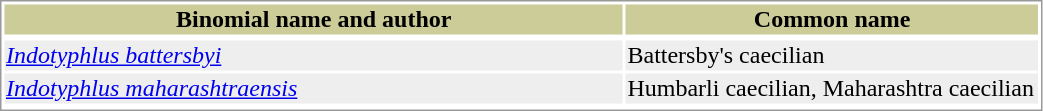<table style="text-align:left; border:1px solid #999999; width: 55%">
<tr style="background:#CCCC99; text-align: center; ">
<th style="width: 60%; ">Binomial name and author</th>
<th style="width: 40%; ">Common name</th>
</tr>
<tr>
</tr>
<tr style="background:#EEEEEE;">
<td><em><a href='#'>Indotyphlus battersbyi</a></em> </td>
<td>Battersby's caecilian</td>
</tr>
<tr style="background:#EEEEEE;">
<td><em><a href='#'>Indotyphlus maharashtraensis</a></em> </td>
<td>Humbarli caecilian, Maharashtra caecilian</td>
</tr>
<tr>
</tr>
</table>
